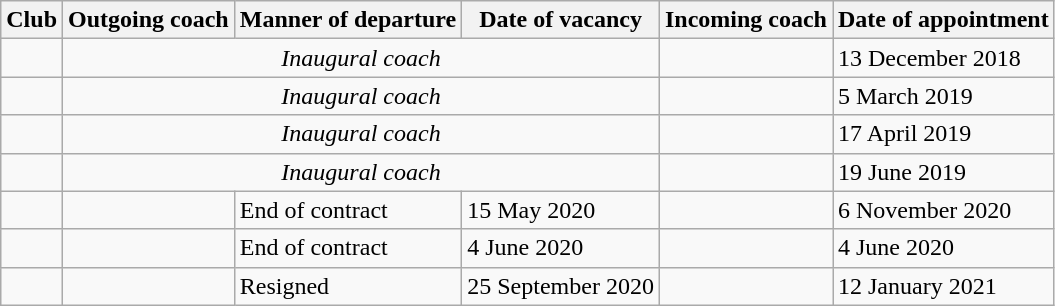<table class="wikitable sortable">
<tr>
<th>Club</th>
<th>Outgoing coach</th>
<th>Manner of departure</th>
<th>Date of vacancy</th>
<th>Incoming coach</th>
<th>Date of appointment</th>
</tr>
<tr>
<td></td>
<td colspan="3" style="text-align:center;"><em>Inaugural coach</em></td>
<td></td>
<td>13 December 2018</td>
</tr>
<tr>
<td></td>
<td colspan="3" style="text-align:center;"><em>Inaugural coach</em></td>
<td></td>
<td>5 March 2019</td>
</tr>
<tr>
<td></td>
<td colspan="3" style="text-align:center;"><em>Inaugural coach</em></td>
<td></td>
<td>17 April 2019</td>
</tr>
<tr>
<td></td>
<td colspan="3" style="text-align:center;"><em>Inaugural coach</em></td>
<td></td>
<td>19 June 2019</td>
</tr>
<tr>
<td></td>
<td></td>
<td>End of contract</td>
<td>15 May 2020</td>
<td></td>
<td>6 November 2020</td>
</tr>
<tr>
<td></td>
<td></td>
<td>End of contract</td>
<td>4 June 2020</td>
<td></td>
<td>4 June 2020</td>
</tr>
<tr>
<td></td>
<td></td>
<td>Resigned</td>
<td>25 September 2020</td>
<td></td>
<td>12 January 2021</td>
</tr>
</table>
